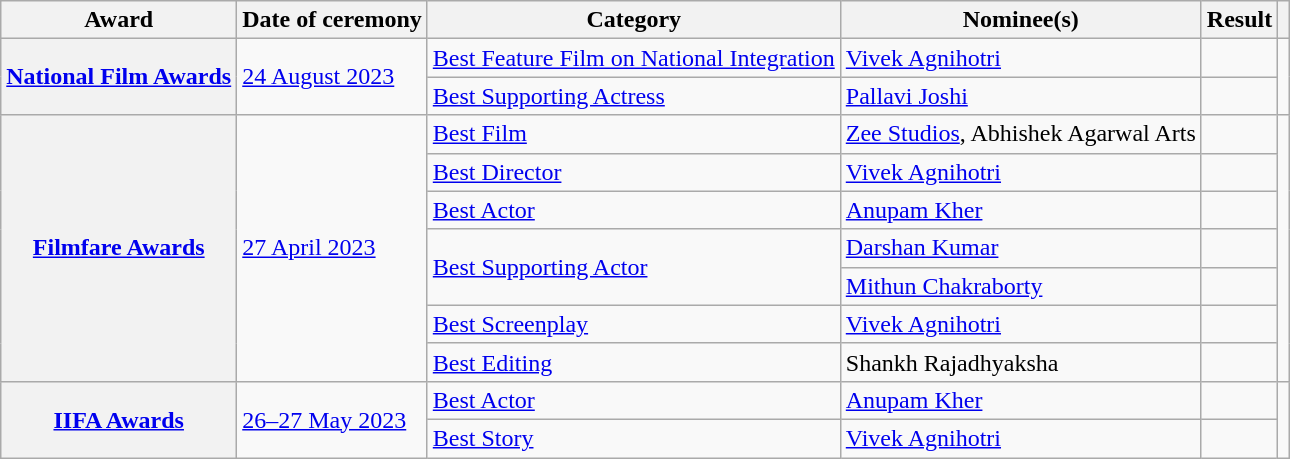<table class="wikitable sortable plainrowheaders">
<tr>
<th scope="col">Award</th>
<th scope="col">Date of ceremony</th>
<th scope="col">Category</th>
<th scope="col">Nominee(s)</th>
<th scope="col">Result</th>
<th scope="col" class="unsortable"></th>
</tr>
<tr>
<th scope="row" rowspan="2"><a href='#'>National Film Awards</a></th>
<td rowspan="2"><a href='#'>24 August 2023</a></td>
<td><a href='#'>Best Feature Film on National Integration</a></td>
<td><a href='#'>Vivek Agnihotri</a></td>
<td></td>
<td rowspan="2" align="center"></td>
</tr>
<tr>
<td><a href='#'>Best Supporting Actress</a></td>
<td><a href='#'>Pallavi Joshi</a></td>
<td></td>
</tr>
<tr>
<th scope="row" rowspan="7"><a href='#'>Filmfare Awards</a></th>
<td rowspan="7"><a href='#'>27 April 2023</a></td>
<td><a href='#'>Best Film</a></td>
<td><a href='#'>Zee Studios</a>, Abhishek Agarwal Arts</td>
<td></td>
<td rowspan="7" align="center"></td>
</tr>
<tr>
<td><a href='#'>Best Director</a></td>
<td><a href='#'>Vivek Agnihotri</a></td>
<td></td>
</tr>
<tr>
<td><a href='#'>Best Actor</a></td>
<td><a href='#'>Anupam Kher</a></td>
<td></td>
</tr>
<tr>
<td rowspan="2"><a href='#'>Best Supporting Actor</a></td>
<td><a href='#'>Darshan Kumar</a></td>
<td></td>
</tr>
<tr>
<td><a href='#'>Mithun Chakraborty</a></td>
<td></td>
</tr>
<tr>
<td><a href='#'>Best Screenplay</a></td>
<td><a href='#'>Vivek Agnihotri</a></td>
<td></td>
</tr>
<tr>
<td><a href='#'>Best Editing</a></td>
<td>Shankh Rajadhyaksha</td>
<td></td>
</tr>
<tr>
<th scope="row" rowspan="2"><a href='#'>IIFA Awards</a></th>
<td rowspan="2"><a href='#'>26–27 May 2023</a></td>
<td><a href='#'>Best Actor</a></td>
<td><a href='#'>Anupam Kher</a></td>
<td></td>
<td rowspan="2" align="center"></td>
</tr>
<tr>
<td><a href='#'>Best Story</a></td>
<td><a href='#'>Vivek Agnihotri</a></td>
<td></td>
</tr>
</table>
